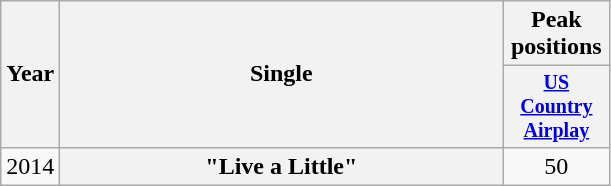<table class="wikitable plainrowheaders" style="text-align:center;">
<tr>
<th rowspan="2">Year</th>
<th rowspan="2" style="width:18em;">Single</th>
<th colspan="1">Peak positions</th>
</tr>
<tr style="font-size:smaller;">
<th width="65"><a href='#'>US Country Airplay</a></th>
</tr>
<tr>
<td>2014</td>
<th scope="row">"Live a Little"</th>
<td>50</td>
</tr>
</table>
